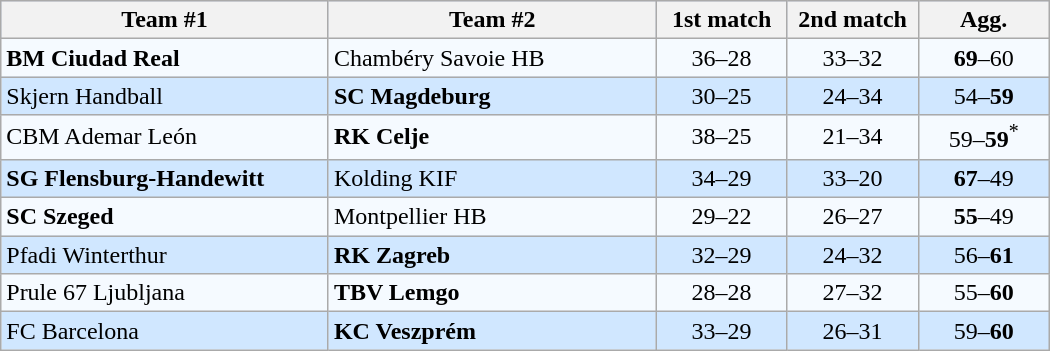<table class=wikitable width="700">
<tr bgcolor=#C1D8FF>
<th width="25%">Team #1</th>
<th width="25%">Team #2</th>
<th width="10%">1st match</th>
<th width="10%">2nd match</th>
<th width="10%">Agg.</th>
</tr>
<tr align=left bgcolor=#F5FAFF>
<td> <strong>BM Ciudad Real</strong></td>
<td> Chambéry Savoie HB</td>
<td align=center>36–28</td>
<td align=center>33–32</td>
<td align=center><strong>69</strong>–60</td>
</tr>
<tr align=left bgcolor=#D0E7FF>
<td> Skjern Handball</td>
<td> <strong>SC Magdeburg</strong></td>
<td align=center>30–25</td>
<td align=center>24–34</td>
<td align=center>54–<strong>59</strong></td>
</tr>
<tr align=left bgcolor=#F5FAFF>
<td> CBM Ademar León</td>
<td> <strong>RK Celje</strong></td>
<td align=center>38–25</td>
<td align=center>21–34</td>
<td align=center>59–<strong>59</strong><sup>*</sup></td>
</tr>
<tr align=left bgcolor=#D0E7FF>
<td> <strong>SG Flensburg-Handewitt</strong></td>
<td> Kolding KIF</td>
<td align=center>34–29</td>
<td align=center>33–20</td>
<td align=center><strong>67</strong>–49</td>
</tr>
<tr align=left bgcolor=#F5FAFF>
<td> <strong>SC Szeged</strong></td>
<td> Montpellier HB</td>
<td align=center>29–22</td>
<td align=center>26–27</td>
<td align=center><strong>55</strong>–49</td>
</tr>
<tr align=left bgcolor=#D0E7FF>
<td> Pfadi Winterthur</td>
<td> <strong>RK Zagreb</strong></td>
<td align=center>32–29</td>
<td align=center>24–32</td>
<td align=center>56–<strong>61</strong></td>
</tr>
<tr align=left bgcolor=#F5FAFF>
<td> Prule 67 Ljubljana</td>
<td> <strong>TBV Lemgo</strong></td>
<td align=center>28–28</td>
<td align=center>27–32</td>
<td align=center>55–<strong>60</strong></td>
</tr>
<tr align=left bgcolor=#D0E7FF>
<td> FC Barcelona</td>
<td> <strong>KC Veszprém</strong></td>
<td align=center>33–29</td>
<td align=center>26–31</td>
<td align=center>59–<strong>60</strong></td>
</tr>
</table>
